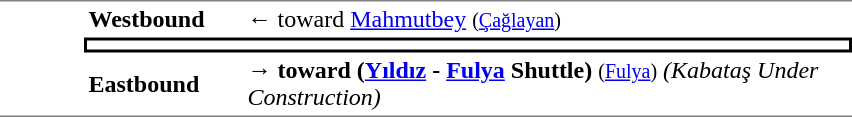<table table border=0 cellspacing=0 cellpadding=3>
<tr>
<td style="border-top:solid 1px gray;border-bottom:solid 1px gray;" width=50 rowspan=3 valign=top></td>
<td style="border-top:solid 1px gray;" width=100><strong>Westbound</strong></td>
<td style="border-top:solid 1px gray;" width=400>←  toward <a href='#'>Mahmutbey</a> <small>(<a href='#'>Çağlayan</a>)</small></td>
</tr>
<tr>
<td style="border-top:solid 2px black;border-right:solid 2px black;border-left:solid 2px black;border-bottom:solid 2px black;text-align:center;" colspan=2></td>
</tr>
<tr>
<td style="border-bottom:solid 1px gray;"><strong>Eastbound</strong></td>
<td style="border-bottom:solid 1px gray;">→  <strong>toward (<a href='#'>Yıldız</a> - <a href='#'>Fulya</a> Shuttle)</strong> <small>(<a href='#'>Fulya</a>)</small> <em>(Kabataş Under Construction)</em></td>
</tr>
</table>
